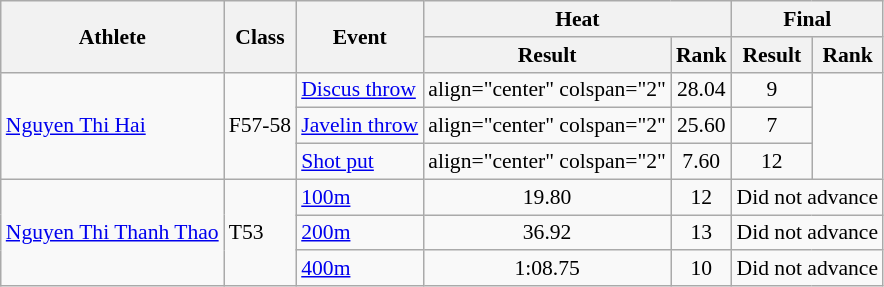<table class=wikitable style="font-size:90%">
<tr>
<th rowspan="2">Athlete</th>
<th rowspan="2">Class</th>
<th rowspan="2">Event</th>
<th colspan="2">Heat</th>
<th colspan="2">Final</th>
</tr>
<tr>
<th>Result</th>
<th>Rank</th>
<th>Result</th>
<th>Rank</th>
</tr>
<tr>
<td rowspan=3><a href='#'>Nguyen Thi Hai</a></td>
<td rowspan=3>F57-58</td>
<td><a href='#'>Discus throw</a></td>
<td>align="center" colspan="2" </td>
<td align="center">28.04</td>
<td align="center">9</td>
</tr>
<tr>
<td><a href='#'>Javelin throw</a></td>
<td>align="center" colspan="2" </td>
<td align="center">25.60</td>
<td align="center">7</td>
</tr>
<tr>
<td><a href='#'>Shot put</a></td>
<td>align="center" colspan="2" </td>
<td align="center">7.60</td>
<td align="center">12</td>
</tr>
<tr>
<td rowspan=3><a href='#'>Nguyen Thi Thanh Thao</a></td>
<td rowspan=3>T53</td>
<td><a href='#'>100m</a></td>
<td align="center">19.80</td>
<td align="center">12</td>
<td align="center" colspan="2">Did not advance</td>
</tr>
<tr>
<td><a href='#'>200m</a></td>
<td align="center">36.92</td>
<td align="center">13</td>
<td align="center" colspan="2">Did not advance</td>
</tr>
<tr>
<td><a href='#'>400m</a></td>
<td align="center">1:08.75</td>
<td align="center">10</td>
<td align="center" colspan="2">Did not advance</td>
</tr>
</table>
